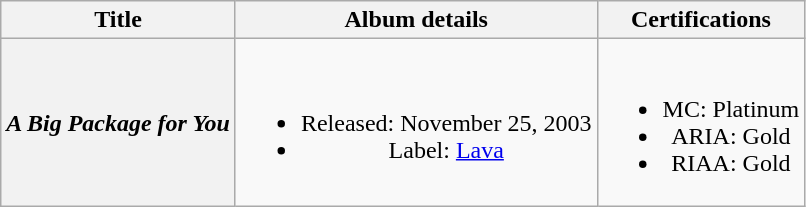<table class="wikitable plainrowheaders" style="text-align:center;">
<tr>
<th scope="col">Title</th>
<th scope="col">Album details</th>
<th scope="col">Certifications</th>
</tr>
<tr>
<th scope="row"><em>A Big Package for You</em></th>
<td><br><ul><li>Released: November 25, 2003</li><li>Label: <a href='#'>Lava</a></li></ul></td>
<td><br><ul><li>MC: Platinum</li><li>ARIA: Gold</li><li>RIAA: Gold</li></ul></td>
</tr>
</table>
